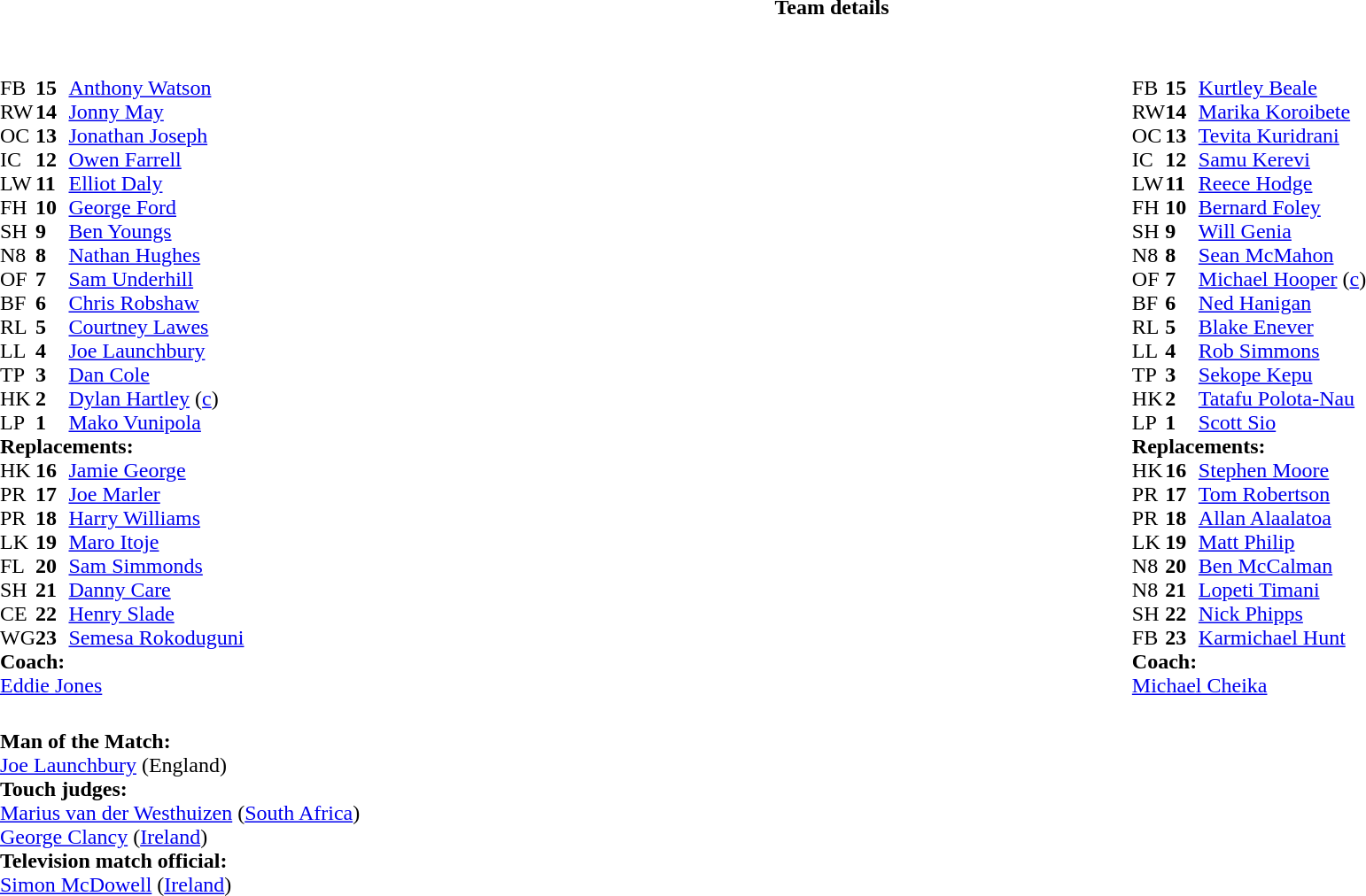<table border="0" style="width:100%" class="collapsible collapsed">
<tr>
<th>Team details</th>
</tr>
<tr>
<td><br><table style="width:100%">
<tr>
<td style="vertical-align:top;width:50%"><br><table style="font-size:100%" cellspacing="0" cellpadding="0">
<tr>
<th width="25"></th>
<th width="25"></th>
</tr>
<tr>
<td>FB</td>
<td><strong>15</strong></td>
<td><a href='#'>Anthony Watson</a></td>
</tr>
<tr>
<td>RW</td>
<td><strong>14</strong></td>
<td><a href='#'>Jonny May</a></td>
</tr>
<tr>
<td>OC</td>
<td><strong>13</strong></td>
<td><a href='#'>Jonathan Joseph</a></td>
</tr>
<tr>
<td>IC</td>
<td><strong>12</strong></td>
<td><a href='#'>Owen Farrell</a></td>
</tr>
<tr>
<td>LW</td>
<td><strong>11</strong></td>
<td><a href='#'>Elliot Daly</a></td>
</tr>
<tr>
<td>FH</td>
<td><strong>10</strong></td>
<td><a href='#'>George Ford</a></td>
<td></td>
<td></td>
</tr>
<tr>
<td>SH</td>
<td><strong>9</strong></td>
<td><a href='#'>Ben Youngs</a></td>
<td></td>
<td></td>
</tr>
<tr>
<td>N8</td>
<td><strong>8</strong></td>
<td><a href='#'>Nathan Hughes</a></td>
<td></td>
<td></td>
</tr>
<tr>
<td>OF</td>
<td><strong>7</strong></td>
<td><a href='#'>Sam Underhill</a></td>
<td></td>
<td></td>
</tr>
<tr>
<td>BF</td>
<td><strong>6</strong></td>
<td><a href='#'>Chris Robshaw</a></td>
</tr>
<tr>
<td>RL</td>
<td><strong>5</strong></td>
<td><a href='#'>Courtney Lawes</a></td>
</tr>
<tr>
<td>LL</td>
<td><strong>4</strong></td>
<td><a href='#'>Joe Launchbury</a></td>
</tr>
<tr>
<td>TP</td>
<td><strong>3</strong></td>
<td><a href='#'>Dan Cole</a></td>
<td></td>
<td></td>
</tr>
<tr>
<td>HK</td>
<td><strong>2</strong></td>
<td><a href='#'>Dylan Hartley</a> (<a href='#'>c</a>)</td>
<td></td>
<td></td>
</tr>
<tr>
<td>LP</td>
<td><strong>1</strong></td>
<td><a href='#'>Mako Vunipola</a></td>
<td></td>
<td></td>
</tr>
<tr>
<td colspan=3><strong>Replacements:</strong></td>
</tr>
<tr>
<td>HK</td>
<td><strong>16</strong></td>
<td><a href='#'>Jamie George</a></td>
<td></td>
<td></td>
</tr>
<tr>
<td>PR</td>
<td><strong>17</strong></td>
<td><a href='#'>Joe Marler</a></td>
<td></td>
<td></td>
</tr>
<tr>
<td>PR</td>
<td><strong>18</strong></td>
<td><a href='#'>Harry Williams</a></td>
<td></td>
<td></td>
</tr>
<tr>
<td>LK</td>
<td><strong>19</strong></td>
<td><a href='#'>Maro Itoje</a></td>
<td></td>
<td></td>
</tr>
<tr>
<td>FL</td>
<td><strong>20</strong></td>
<td><a href='#'>Sam Simmonds</a></td>
<td></td>
<td></td>
</tr>
<tr>
<td>SH</td>
<td><strong>21</strong></td>
<td><a href='#'>Danny Care</a></td>
<td></td>
<td></td>
</tr>
<tr>
<td>CE</td>
<td><strong>22</strong></td>
<td><a href='#'>Henry Slade</a></td>
<td></td>
<td></td>
</tr>
<tr>
<td>WG</td>
<td><strong>23</strong></td>
<td><a href='#'>Semesa Rokoduguni</a></td>
</tr>
<tr>
<td colspan=3><strong>Coach:</strong></td>
</tr>
<tr>
<td colspan="4"> <a href='#'>Eddie Jones</a></td>
</tr>
</table>
</td>
<td style="vertical-align:top;width:50%"><br><table cellspacing="0" cellpadding="0" style="font-size:100%;margin:auto">
<tr>
<th width="25"></th>
<th width="25"></th>
</tr>
<tr>
<td>FB</td>
<td><strong>15</strong></td>
<td><a href='#'>Kurtley Beale</a></td>
<td></td>
</tr>
<tr>
<td>RW</td>
<td><strong>14</strong></td>
<td><a href='#'>Marika Koroibete</a></td>
</tr>
<tr>
<td>OC</td>
<td><strong>13</strong></td>
<td><a href='#'>Tevita Kuridrani</a></td>
</tr>
<tr>
<td>IC</td>
<td><strong>12</strong></td>
<td><a href='#'>Samu Kerevi</a></td>
<td></td>
<td></td>
</tr>
<tr>
<td>LW</td>
<td><strong>11</strong></td>
<td><a href='#'>Reece Hodge</a></td>
</tr>
<tr>
<td>FH</td>
<td><strong>10</strong></td>
<td><a href='#'>Bernard Foley</a></td>
</tr>
<tr>
<td>SH</td>
<td><strong>9</strong></td>
<td><a href='#'>Will Genia</a></td>
<td></td>
<td></td>
</tr>
<tr>
<td>N8</td>
<td><strong>8</strong></td>
<td><a href='#'>Sean McMahon</a></td>
<td></td>
<td></td>
</tr>
<tr>
<td>OF</td>
<td><strong>7</strong></td>
<td><a href='#'>Michael Hooper</a> (<a href='#'>c</a>)</td>
<td></td>
</tr>
<tr>
<td>BF</td>
<td><strong>6</strong></td>
<td><a href='#'>Ned Hanigan</a></td>
<td></td>
<td></td>
</tr>
<tr>
<td>RL</td>
<td><strong>5</strong></td>
<td><a href='#'>Blake Enever</a></td>
<td></td>
<td></td>
</tr>
<tr>
<td>LL</td>
<td><strong>4</strong></td>
<td><a href='#'>Rob Simmons</a></td>
</tr>
<tr>
<td>TP</td>
<td><strong>3</strong></td>
<td><a href='#'>Sekope Kepu</a></td>
<td></td>
<td></td>
</tr>
<tr>
<td>HK</td>
<td><strong>2</strong></td>
<td><a href='#'>Tatafu Polota-Nau</a></td>
<td></td>
<td></td>
</tr>
<tr>
<td>LP</td>
<td><strong>1</strong></td>
<td><a href='#'>Scott Sio</a></td>
<td></td>
<td></td>
</tr>
<tr>
<td colspan=3><strong>Replacements:</strong></td>
</tr>
<tr>
<td>HK</td>
<td><strong>16</strong></td>
<td><a href='#'>Stephen Moore</a></td>
<td></td>
<td></td>
</tr>
<tr>
<td>PR</td>
<td><strong>17</strong></td>
<td><a href='#'>Tom Robertson</a></td>
<td></td>
<td></td>
</tr>
<tr>
<td>PR</td>
<td><strong>18</strong></td>
<td><a href='#'>Allan Alaalatoa</a></td>
<td></td>
<td></td>
</tr>
<tr>
<td>LK</td>
<td><strong>19</strong></td>
<td><a href='#'>Matt Philip</a></td>
<td></td>
<td></td>
</tr>
<tr>
<td>N8</td>
<td><strong>20</strong></td>
<td><a href='#'>Ben McCalman</a></td>
<td></td>
<td></td>
</tr>
<tr>
<td>N8</td>
<td><strong>21</strong></td>
<td><a href='#'>Lopeti Timani</a></td>
<td></td>
<td></td>
</tr>
<tr>
<td>SH</td>
<td><strong>22</strong></td>
<td><a href='#'>Nick Phipps</a></td>
<td></td>
<td></td>
</tr>
<tr>
<td>FB</td>
<td><strong>23</strong></td>
<td><a href='#'>Karmichael Hunt</a></td>
<td></td>
<td></td>
</tr>
<tr>
<td colspan=3><strong>Coach:</strong></td>
</tr>
<tr>
<td colspan="4"> <a href='#'>Michael Cheika</a></td>
</tr>
</table>
</td>
</tr>
</table>
<table style="width:100%;font-size:100%">
<tr>
<td><br><strong>Man of the Match:</strong>
<br><a href='#'>Joe Launchbury</a> (England)<br><strong>Touch judges:</strong>
<br><a href='#'>Marius van der Westhuizen</a> (<a href='#'>South Africa</a>)
<br><a href='#'>George Clancy</a> (<a href='#'>Ireland</a>)
<br><strong>Television match official:</strong>
<br><a href='#'>Simon McDowell</a> (<a href='#'>Ireland</a>)</td>
</tr>
</table>
</td>
</tr>
</table>
